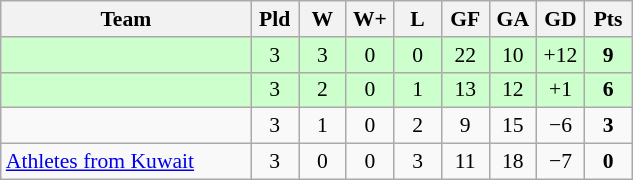<table class="wikitable" style="text-align: center; font-size:90% ">
<tr>
<th width=160>Team</th>
<th width=25>Pld</th>
<th width=25>W</th>
<th width=25>W+</th>
<th width=25>L</th>
<th width=25>GF</th>
<th width=25>GA</th>
<th width=25>GD</th>
<th width=25>Pts</th>
</tr>
<tr bgcolor=ccffcc>
<td align=left></td>
<td>3</td>
<td>3</td>
<td>0</td>
<td>0</td>
<td>22</td>
<td>10</td>
<td>+12</td>
<td><strong>9</strong></td>
</tr>
<tr bgcolor=ccffcc>
<td align=left></td>
<td>3</td>
<td>2</td>
<td>0</td>
<td>1</td>
<td>13</td>
<td>12</td>
<td>+1</td>
<td><strong>6</strong></td>
</tr>
<tr>
<td align=left></td>
<td>3</td>
<td>1</td>
<td>0</td>
<td>2</td>
<td>9</td>
<td>15</td>
<td>−6</td>
<td><strong>3</strong></td>
</tr>
<tr>
<td align=left> <a href='#'>Athletes from Kuwait</a></td>
<td>3</td>
<td>0</td>
<td>0</td>
<td>3</td>
<td>11</td>
<td>18</td>
<td>−7</td>
<td><strong>0</strong></td>
</tr>
</table>
